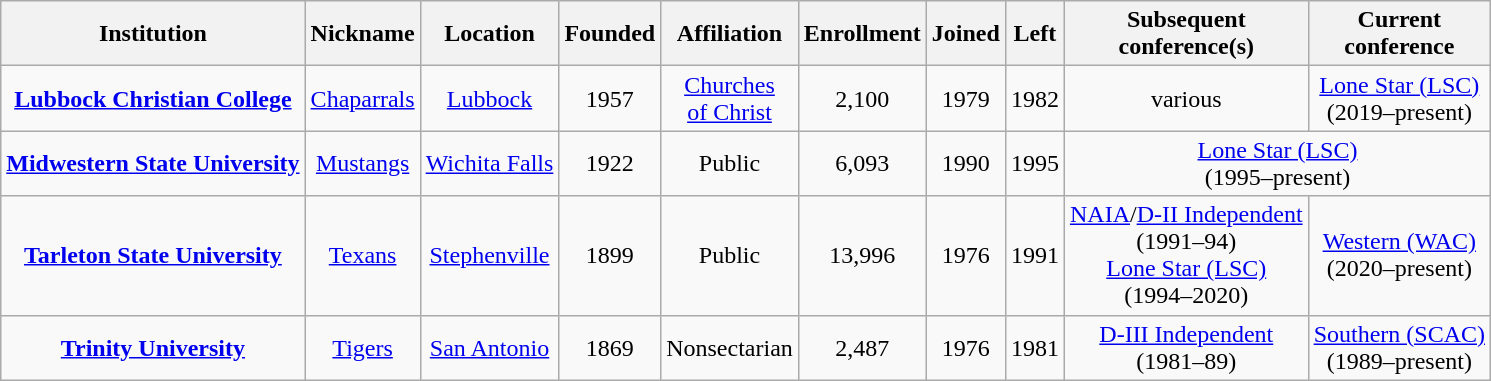<table class="wikitable sortable" style="text-align:center">
<tr>
<th>Institution</th>
<th>Nickname</th>
<th>Location</th>
<th>Founded</th>
<th>Affiliation</th>
<th>Enrollment</th>
<th>Joined</th>
<th>Left</th>
<th>Subsequent<br>conference(s)</th>
<th>Current<br>conference</th>
</tr>
<tr>
<td><strong><a href='#'>Lubbock Christian College</a></strong></td>
<td><a href='#'>Chaparrals</a></td>
<td><a href='#'>Lubbock</a></td>
<td>1957</td>
<td><a href='#'>Churches<br>of Christ</a></td>
<td>2,100</td>
<td>1979</td>
<td>1982</td>
<td>various</td>
<td><a href='#'>Lone Star (LSC)</a><br>(2019–present)</td>
</tr>
<tr>
<td><strong><a href='#'>Midwestern State University</a></strong></td>
<td><a href='#'>Mustangs</a></td>
<td><a href='#'>Wichita Falls</a></td>
<td>1922</td>
<td>Public</td>
<td>6,093</td>
<td>1990</td>
<td>1995</td>
<td colspan="2"><a href='#'>Lone Star (LSC)</a><br>(1995–present)</td>
</tr>
<tr>
<td><strong><a href='#'>Tarleton State University</a></strong></td>
<td><a href='#'>Texans</a></td>
<td><a href='#'>Stephenville</a></td>
<td>1899</td>
<td>Public</td>
<td>13,996</td>
<td>1976</td>
<td>1991</td>
<td><a href='#'>NAIA</a>/<a href='#'>D-II Independent</a><br>(1991–94)<br><a href='#'>Lone Star (LSC)</a><br>(1994–2020)</td>
<td><a href='#'>Western (WAC)</a><br>(2020–present)</td>
</tr>
<tr>
<td><strong><a href='#'>Trinity University</a></strong></td>
<td><a href='#'>Tigers</a></td>
<td><a href='#'>San Antonio</a></td>
<td>1869</td>
<td>Nonsectarian</td>
<td>2,487</td>
<td>1976</td>
<td>1981</td>
<td><a href='#'>D-III Independent</a><br>(1981–89)</td>
<td><a href='#'>Southern (SCAC)</a><br>(1989–present)</td>
</tr>
</table>
